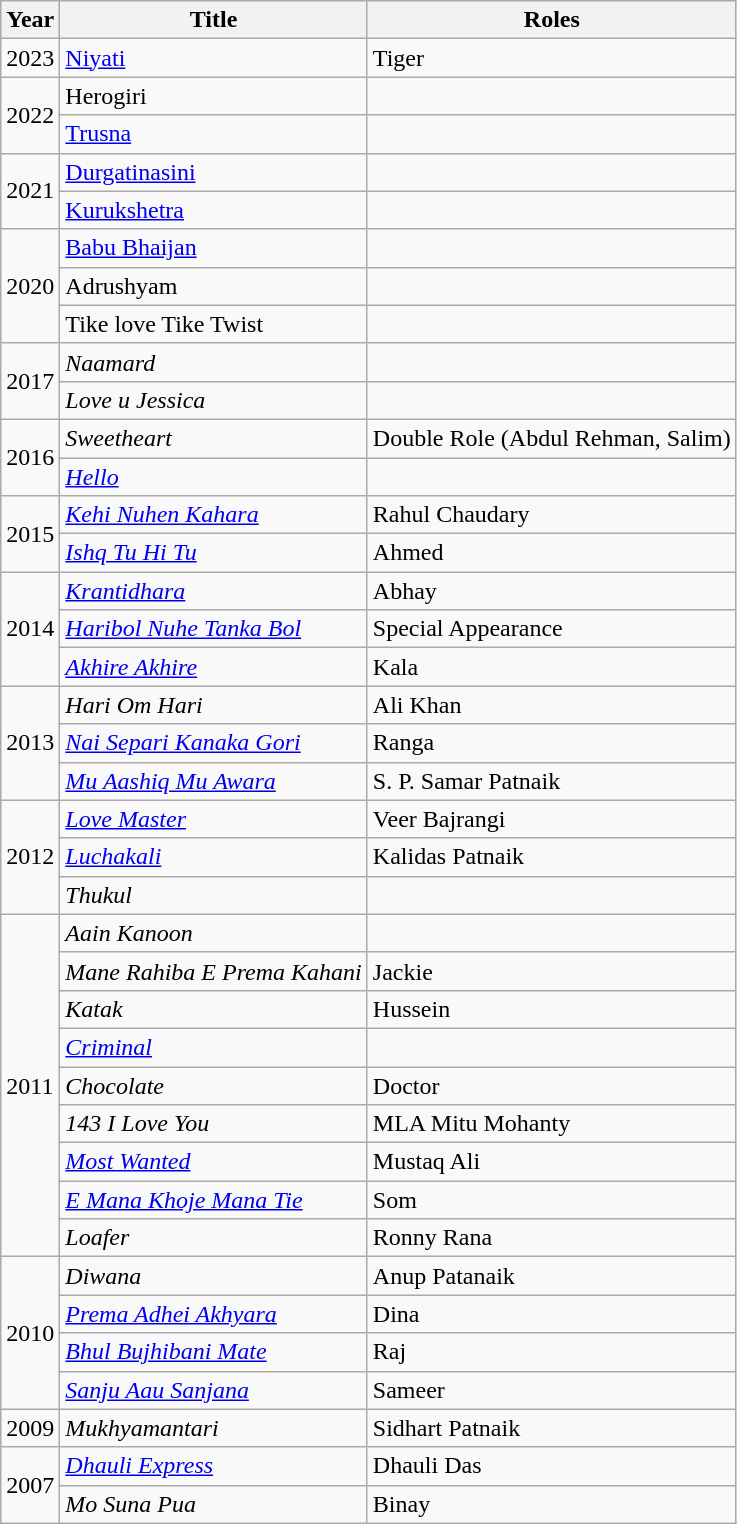<table class="wikitable sortable">
<tr>
<th><strong>Year</strong></th>
<th><strong>Title</strong></th>
<th>Roles</th>
</tr>
<tr>
<td>2023</td>
<td><a href='#'>Niyati</a></td>
<td>Tiger</td>
</tr>
<tr>
<td rowspan="2">2022</td>
<td>Herogiri</td>
<td></td>
</tr>
<tr>
<td><a href='#'>Trusna</a></td>
<td></td>
</tr>
<tr>
<td rowspan="2">2021</td>
<td><a href='#'>Durgatinasini</a></td>
<td></td>
</tr>
<tr>
<td><a href='#'>Kurukshetra</a></td>
<td></td>
</tr>
<tr>
<td rowspan="3">2020</td>
<td><a href='#'>Babu Bhaijan</a></td>
<td></td>
</tr>
<tr>
<td>Adrushyam</td>
<td></td>
</tr>
<tr>
<td>Tike love Tike Twist</td>
<td></td>
</tr>
<tr>
<td rowspan="2">2017</td>
<td><em>Naamard</em></td>
<td></td>
</tr>
<tr>
<td><em>Love u Jessica</em></td>
<td></td>
</tr>
<tr>
<td rowspan="2">2016</td>
<td><em>Sweetheart</em></td>
<td>Double Role (Abdul Rehman, Salim)</td>
</tr>
<tr>
<td><em><a href='#'>Hello</a></em></td>
<td></td>
</tr>
<tr>
<td rowspan="2">2015</td>
<td><em><a href='#'>Kehi Nuhen Kahara</a></em></td>
<td>Rahul Chaudary</td>
</tr>
<tr>
<td><em><a href='#'>Ishq Tu Hi Tu</a></em></td>
<td>Ahmed</td>
</tr>
<tr>
<td rowspan="3">2014</td>
<td><em><a href='#'>Krantidhara</a></em></td>
<td>Abhay</td>
</tr>
<tr>
<td><em><a href='#'>Haribol Nuhe Tanka Bol</a></em></td>
<td>Special Appearance</td>
</tr>
<tr>
<td><em><a href='#'>Akhire Akhire</a></em></td>
<td>Kala</td>
</tr>
<tr>
<td rowspan="3">2013</td>
<td><em>Hari Om Hari</em></td>
<td>Ali Khan</td>
</tr>
<tr>
<td><em><a href='#'>Nai Separi Kanaka Gori</a></em></td>
<td>Ranga</td>
</tr>
<tr>
<td><em><a href='#'>Mu Aashiq Mu Awara</a></em></td>
<td>S. P. Samar Patnaik</td>
</tr>
<tr>
<td rowspan="3">2012</td>
<td><em><a href='#'>Love Master</a></em></td>
<td>Veer Bajrangi</td>
</tr>
<tr>
<td><em><a href='#'>Luchakali</a></em></td>
<td>Kalidas Patnaik</td>
</tr>
<tr>
<td><em>Thukul</em></td>
<td></td>
</tr>
<tr>
<td rowspan="9">2011</td>
<td><em>Aain Kanoon</em></td>
<td></td>
</tr>
<tr>
<td><em>Mane Rahiba E Prema Kahani</em></td>
<td>Jackie</td>
</tr>
<tr>
<td><em>Katak</em></td>
<td>Hussein</td>
</tr>
<tr>
<td><em><a href='#'>Criminal</a></em></td>
<td></td>
</tr>
<tr>
<td><em>Chocolate</em></td>
<td>Doctor</td>
</tr>
<tr>
<td><em>143 I Love You</em></td>
<td>MLA Mitu Mohanty</td>
</tr>
<tr>
<td><em><a href='#'>Most Wanted</a></em></td>
<td>Mustaq Ali</td>
</tr>
<tr>
<td><em><a href='#'>E Mana Khoje Mana Tie</a></em></td>
<td>Som</td>
</tr>
<tr>
<td><em>Loafer</em></td>
<td>Ronny Rana</td>
</tr>
<tr>
<td rowspan="4">2010</td>
<td><em>Diwana</em></td>
<td>Anup Patanaik</td>
</tr>
<tr>
<td><em><a href='#'>Prema Adhei Akhyara</a></em></td>
<td>Dina</td>
</tr>
<tr>
<td><em><a href='#'>Bhul Bujhibani Mate</a></em></td>
<td>Raj</td>
</tr>
<tr>
<td><em><a href='#'>Sanju Aau Sanjana</a></em></td>
<td>Sameer</td>
</tr>
<tr>
<td>2009</td>
<td><em>Mukhyamantari</em></td>
<td>Sidhart Patnaik</td>
</tr>
<tr>
<td rowspan="2">2007</td>
<td><em><a href='#'>Dhauli Express</a></em></td>
<td>Dhauli Das</td>
</tr>
<tr>
<td><em>Mo Suna Pua</em></td>
<td>Binay</td>
</tr>
</table>
